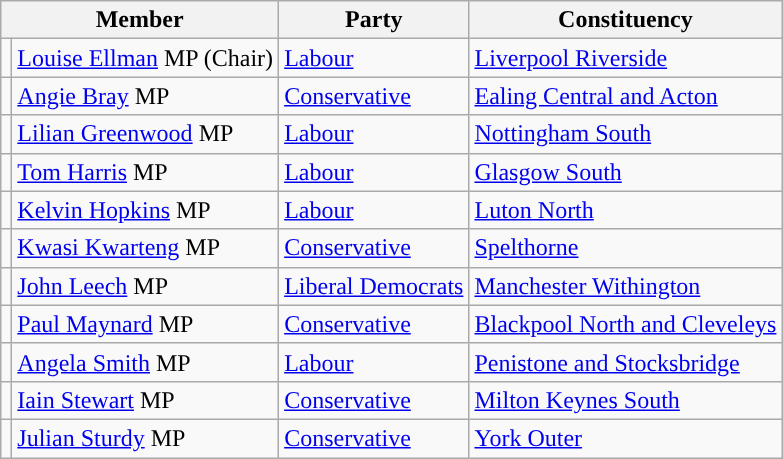<table class="wikitable">
<tr>
<th colspan=2>Member</th>
<th>Party</th>
<th>Constituency</th>
</tr>
<tr>
<td style="color:inherit;background:"></td>
<td><a href='#'>Louise Ellman</a> MP (Chair)</td>
<td><a href='#'>Labour</a></td>
<td><a href='#'>Liverpool Riverside</a></td>
</tr>
<tr>
<td style="color:inherit;background:"></td>
<td><a href='#'>Angie Bray</a> MP</td>
<td><a href='#'>Conservative</a></td>
<td><a href='#'>Ealing Central and Acton</a></td>
</tr>
<tr>
<td style="color:inherit;background:"></td>
<td><a href='#'>Lilian Greenwood</a> MP</td>
<td><a href='#'>Labour</a></td>
<td><a href='#'>Nottingham South</a></td>
</tr>
<tr>
<td style="color:inherit;background:"></td>
<td><a href='#'>Tom Harris</a> MP</td>
<td><a href='#'>Labour</a></td>
<td><a href='#'>Glasgow South</a></td>
</tr>
<tr>
<td style="color:inherit;background:"></td>
<td><a href='#'>Kelvin Hopkins</a> MP</td>
<td><a href='#'>Labour</a></td>
<td><a href='#'>Luton North</a></td>
</tr>
<tr>
<td style="color:inherit;background:"></td>
<td><a href='#'>Kwasi Kwarteng</a> MP</td>
<td><a href='#'>Conservative</a></td>
<td><a href='#'>Spelthorne</a></td>
</tr>
<tr>
<td style="color:inherit;background:"></td>
<td><a href='#'>John Leech</a> MP</td>
<td><a href='#'>Liberal Democrats</a></td>
<td><a href='#'>Manchester Withington</a></td>
</tr>
<tr>
<td style="color:inherit;background:"></td>
<td><a href='#'>Paul Maynard</a> MP</td>
<td><a href='#'>Conservative</a></td>
<td><a href='#'>Blackpool North and Cleveleys</a></td>
</tr>
<tr>
<td style="color:inherit;background:"></td>
<td><a href='#'>Angela Smith</a> MP</td>
<td><a href='#'>Labour</a></td>
<td><a href='#'>Penistone and Stocksbridge</a></td>
</tr>
<tr>
<td style="color:inherit;background:"></td>
<td><a href='#'>Iain Stewart</a> MP</td>
<td><a href='#'>Conservative</a></td>
<td><a href='#'>Milton Keynes South</a></td>
</tr>
<tr>
<td style="color:inherit;background:"></td>
<td><a href='#'>Julian Sturdy</a> MP</td>
<td><a href='#'>Conservative</a></td>
<td><a href='#'>York Outer</a></td>
</tr>
</table>
